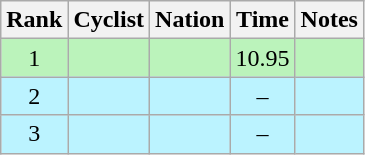<table class="wikitable sortable" style="text-align:center">
<tr>
<th>Rank</th>
<th>Cyclist</th>
<th>Nation</th>
<th>Time</th>
<th>Notes</th>
</tr>
<tr bgcolor=bbf3bb>
<td>1</td>
<td align=left></td>
<td align=left></td>
<td>10.95</td>
<td></td>
</tr>
<tr bgcolor=bbf3ff>
<td>2</td>
<td align=left></td>
<td align=left></td>
<td>–</td>
<td></td>
</tr>
<tr bgcolor=bbf3ff>
<td>3</td>
<td align=left></td>
<td align=left></td>
<td>–</td>
<td></td>
</tr>
</table>
